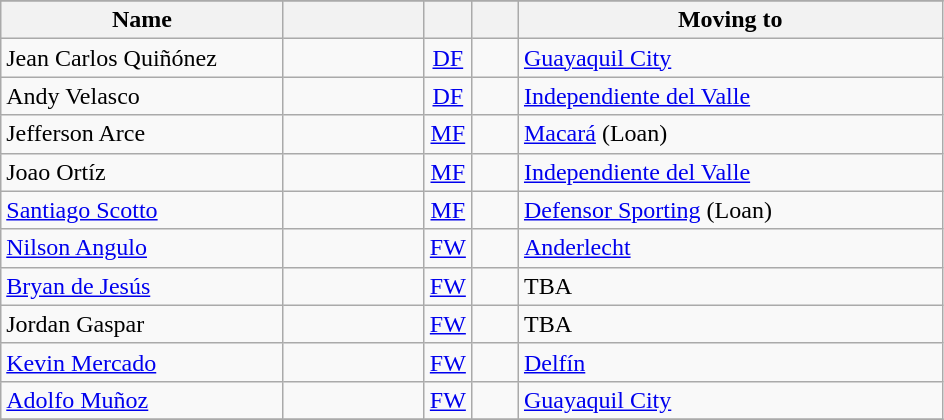<table class="wikitable" style="text-align: center;">
<tr>
</tr>
<tr>
<th width=30% align="center">Name</th>
<th width=15% align="center"></th>
<th width=5% align="center"></th>
<th width=5% align="center"></th>
<th width=45% align="center">Moving to</th>
</tr>
<tr>
<td align=left>Jean Carlos Quiñónez</td>
<td></td>
<td><a href='#'>DF</a></td>
<td></td>
<td align=left><a href='#'>Guayaquil City</a> </td>
</tr>
<tr>
<td align=left>Andy Velasco</td>
<td></td>
<td><a href='#'>DF</a></td>
<td></td>
<td align=left><a href='#'>Independiente del Valle</a> </td>
</tr>
<tr>
<td align=left>Jefferson Arce</td>
<td></td>
<td><a href='#'>MF</a></td>
<td></td>
<td align=left><a href='#'>Macará</a>  (Loan)</td>
</tr>
<tr>
<td align=left>Joao Ortíz</td>
<td></td>
<td><a href='#'>MF</a></td>
<td></td>
<td align=left><a href='#'>Independiente del Valle</a> </td>
</tr>
<tr>
<td align=left><a href='#'>Santiago Scotto</a></td>
<td></td>
<td><a href='#'>MF</a></td>
<td></td>
<td align=left><a href='#'>Defensor Sporting</a>  (Loan)</td>
</tr>
<tr>
<td align=left><a href='#'>Nilson Angulo</a></td>
<td></td>
<td><a href='#'>FW</a></td>
<td></td>
<td align=left><a href='#'>Anderlecht</a> </td>
</tr>
<tr>
<td align=left><a href='#'>Bryan de Jesús</a></td>
<td></td>
<td><a href='#'>FW</a></td>
<td></td>
<td align=left>TBA</td>
</tr>
<tr>
<td align=left>Jordan Gaspar</td>
<td></td>
<td><a href='#'>FW</a></td>
<td></td>
<td align=left>TBA</td>
</tr>
<tr>
<td align=left><a href='#'>Kevin Mercado</a></td>
<td></td>
<td><a href='#'>FW</a></td>
<td></td>
<td align=left><a href='#'>Delfín</a> </td>
</tr>
<tr>
<td align=left><a href='#'>Adolfo Muñoz</a></td>
<td></td>
<td><a href='#'>FW</a></td>
<td></td>
<td align=left><a href='#'>Guayaquil City</a> </td>
</tr>
<tr>
</tr>
</table>
